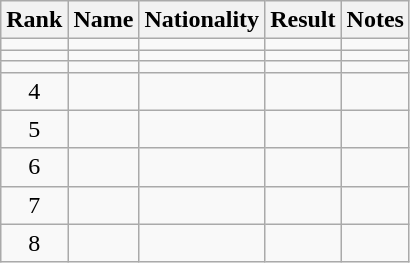<table class="wikitable sortable" style="text-align:center">
<tr>
<th>Rank</th>
<th>Name</th>
<th>Nationality</th>
<th>Result</th>
<th>Notes</th>
</tr>
<tr>
<td></td>
<td align=left></td>
<td align=left></td>
<td></td>
<td></td>
</tr>
<tr>
<td></td>
<td align=left></td>
<td align=left></td>
<td></td>
<td></td>
</tr>
<tr>
<td></td>
<td align=left></td>
<td align=left></td>
<td></td>
<td></td>
</tr>
<tr>
<td>4</td>
<td align=left></td>
<td align=left></td>
<td></td>
<td></td>
</tr>
<tr>
<td>5</td>
<td align=left></td>
<td align=left></td>
<td></td>
<td></td>
</tr>
<tr>
<td>6</td>
<td align=left></td>
<td align=left></td>
<td></td>
<td></td>
</tr>
<tr>
<td>7</td>
<td align=left></td>
<td align=left></td>
<td></td>
<td></td>
</tr>
<tr>
<td>8</td>
<td align=left></td>
<td align=left></td>
<td></td>
<td></td>
</tr>
</table>
